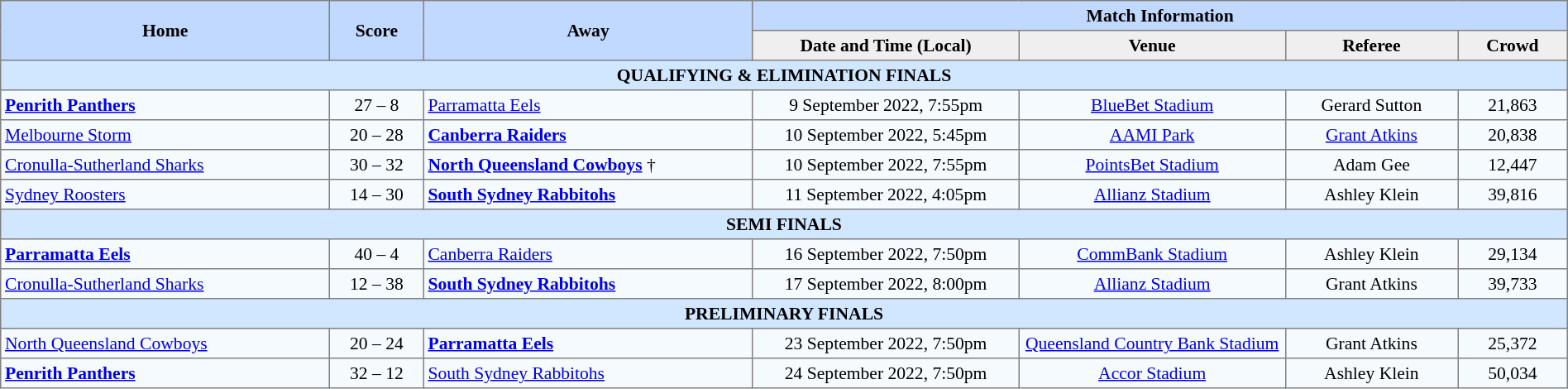<table border="1" cellpadding="3" cellspacing="0" style="border-collapse:collapse; font-size:90%; text-align:center; width:100%;">
<tr style="background:#c1d8ff;">
<th rowspan="2" style="width:21%;">Home</th>
<th rowspan="2" style="width:6%;">Score</th>
<th rowspan="2" style="width:21%;">Away</th>
<th colspan=6>Match Information</th>
</tr>
<tr style="background:#efefef;">
<th width=17%>Date and Time (Local)</th>
<th width=17%>Venue</th>
<th width=11%>Referee</th>
<th width=7%>Crowd</th>
</tr>
<tr style="background:#d0e7ff;">
<td colspan=7><strong>QUALIFYING & ELIMINATION FINALS</strong></td>
</tr>
<tr style="background:#f5faff;">
<td align=left> <strong><a href='#'>Penrith Panthers</a></strong></td>
<td>27 – 8</td>
<td align=left> <a href='#'>Parramatta Eels</a></td>
<td>9 September 2022, 7:55pm</td>
<td><a href='#'>BlueBet Stadium</a></td>
<td>Gerard Sutton</td>
<td>21,863</td>
</tr>
<tr style="background:#f5faff;">
<td align=left> <a href='#'>Melbourne Storm</a></td>
<td>20 – 28</td>
<td align=left> <strong><a href='#'>Canberra Raiders</a></strong></td>
<td>10 September 2022, 5:45pm</td>
<td><a href='#'>AAMI Park</a></td>
<td><a href='#'>Grant Atkins</a></td>
<td>20,838</td>
</tr>
<tr style="background:#f5faff;">
<td align=left> <a href='#'>Cronulla-Sutherland Sharks</a></td>
<td>30 – 32</td>
<td align=left> <strong><a href='#'>North Queensland Cowboys</a></strong> †</td>
<td>10 September 2022, 7:55pm</td>
<td><a href='#'>PointsBet Stadium</a></td>
<td>Adam Gee</td>
<td>12,447</td>
</tr>
<tr style="background:#f5faff;">
<td align=left> <a href='#'>Sydney Roosters</a></td>
<td>14 – 30</td>
<td align=left> <strong><a href='#'>South Sydney Rabbitohs</a></strong></td>
<td>11 September 2022, 4:05pm</td>
<td><a href='#'>Allianz Stadium</a></td>
<td>Ashley Klein</td>
<td>39,816</td>
</tr>
<tr style="background:#d0e7ff;">
<td colspan=7><strong>SEMI FINALS</strong></td>
</tr>
<tr style="background:#f5faff;">
<td align=left> <strong><a href='#'>Parramatta Eels</a></strong></td>
<td>40 – 4</td>
<td align=left> <a href='#'>Canberra Raiders</a></td>
<td>16 September 2022, 7:50pm</td>
<td><a href='#'>CommBank Stadium</a></td>
<td>Ashley Klein</td>
<td>29,134</td>
</tr>
<tr style="background:#f5faff;">
<td align=left> <a href='#'>Cronulla-Sutherland Sharks</a></td>
<td>12 – 38</td>
<td align=left> <strong><a href='#'>South Sydney Rabbitohs</a></strong></td>
<td>17 September 2022, 8:00pm</td>
<td><a href='#'>Allianz Stadium</a></td>
<td>Grant Atkins</td>
<td>39,733</td>
</tr>
<tr style="background:#d0e7ff;">
<td colspan=7><strong>PRELIMINARY FINALS</strong></td>
</tr>
<tr style="background:#f5faff;">
<td align=left> <a href='#'>North Queensland Cowboys</a></td>
<td>20 – 24</td>
<td align=left> <strong><a href='#'>Parramatta Eels</a></strong></td>
<td>23 September 2022, 7:50pm</td>
<td><a href='#'>Queensland Country Bank Stadium</a></td>
<td>Grant Atkins</td>
<td>25,372</td>
</tr>
<tr style="background:#f5faff;">
<td align=left> <strong><a href='#'>Penrith Panthers</a></strong></td>
<td>32 – 12</td>
<td align=left> <a href='#'>South Sydney Rabbitohs</a></td>
<td>24 September 2022, 7:50pm</td>
<td><a href='#'>Accor Stadium</a></td>
<td>Ashley Klein</td>
<td>50,034</td>
</tr>
</table>
